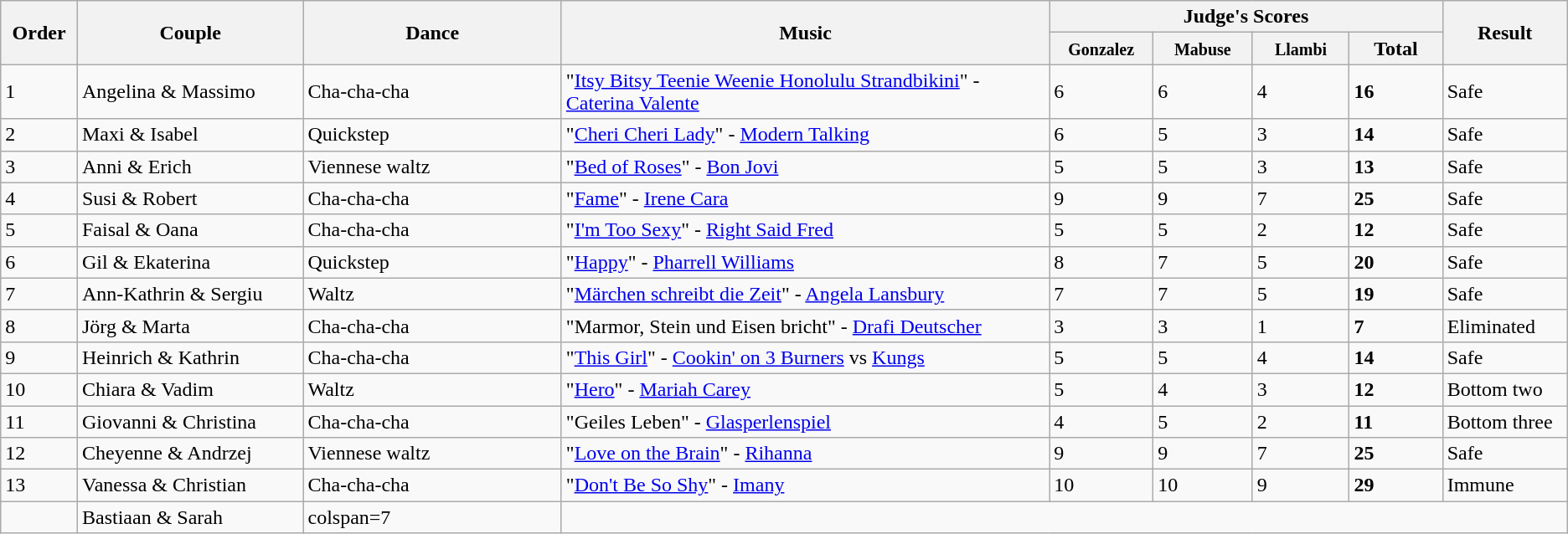<table class="wikitable sortable center">
<tr>
<th rowspan="2" style="width: 4em">Order</th>
<th rowspan="2" style="width: 17em">Couple</th>
<th rowspan="2" style="width: 20em">Dance</th>
<th rowspan="2" style="width: 40em">Music</th>
<th colspan="4">Judge's Scores</th>
<th rowspan="2" style="width: 7em">Result</th>
</tr>
<tr>
<th style="width: 6em"><small> Gonzalez</small></th>
<th style="width: 6em"><small> Mabuse</small></th>
<th style="width: 6em"><small> Llambi</small></th>
<th style="width: 6em">Total</th>
</tr>
<tr>
<td>1</td>
<td>Angelina & Massimo</td>
<td>Cha-cha-cha</td>
<td>"<a href='#'>Itsy Bitsy Teenie Weenie Honolulu Strandbikini</a>" - <a href='#'>Caterina Valente</a></td>
<td>6</td>
<td>6</td>
<td>4</td>
<td><strong>16</strong></td>
<td>Safe</td>
</tr>
<tr>
<td>2</td>
<td>Maxi & Isabel</td>
<td>Quickstep</td>
<td>"<a href='#'>Cheri Cheri Lady</a>" - <a href='#'>Modern Talking</a></td>
<td>6</td>
<td>5</td>
<td>3</td>
<td><strong>14</strong></td>
<td>Safe</td>
</tr>
<tr>
<td>3</td>
<td>Anni & Erich</td>
<td>Viennese waltz</td>
<td>"<a href='#'>Bed of Roses</a>" - <a href='#'>Bon Jovi</a></td>
<td>5</td>
<td>5</td>
<td>3</td>
<td><strong>13</strong></td>
<td>Safe</td>
</tr>
<tr>
<td>4</td>
<td>Susi & Robert</td>
<td>Cha-cha-cha</td>
<td>"<a href='#'>Fame</a>" - <a href='#'>Irene Cara</a></td>
<td>9</td>
<td>9</td>
<td>7</td>
<td><strong>25</strong></td>
<td>Safe</td>
</tr>
<tr>
<td>5</td>
<td>Faisal & Oana</td>
<td>Cha-cha-cha</td>
<td>"<a href='#'>I'm Too Sexy</a>" - <a href='#'>Right Said Fred</a></td>
<td>5</td>
<td>5</td>
<td>2</td>
<td><strong>12</strong></td>
<td>Safe</td>
</tr>
<tr>
<td>6</td>
<td>Gil & Ekaterina</td>
<td>Quickstep</td>
<td>"<a href='#'>Happy</a>" - <a href='#'>Pharrell Williams</a></td>
<td>8</td>
<td>7</td>
<td>5</td>
<td><strong>20</strong></td>
<td>Safe</td>
</tr>
<tr>
<td>7</td>
<td>Ann-Kathrin & Sergiu</td>
<td>Waltz</td>
<td>"<a href='#'>Märchen schreibt die Zeit</a>" - <a href='#'>Angela Lansbury</a></td>
<td>7</td>
<td>7</td>
<td>5</td>
<td><strong>19</strong></td>
<td>Safe</td>
</tr>
<tr>
<td>8</td>
<td>Jörg & Marta</td>
<td>Cha-cha-cha</td>
<td>"Marmor, Stein und Eisen bricht" - <a href='#'>Drafi Deutscher</a></td>
<td>3</td>
<td>3</td>
<td>1</td>
<td><strong>7</strong></td>
<td>Eliminated</td>
</tr>
<tr>
<td>9</td>
<td>Heinrich & Kathrin</td>
<td>Cha-cha-cha</td>
<td>"<a href='#'>This Girl</a>" - <a href='#'>Cookin' on 3 Burners</a> vs <a href='#'>Kungs</a></td>
<td>5</td>
<td>5</td>
<td>4</td>
<td><strong>14</strong></td>
<td>Safe</td>
</tr>
<tr>
<td>10</td>
<td>Chiara & Vadim</td>
<td>Waltz</td>
<td>"<a href='#'>Hero</a>" - <a href='#'>Mariah Carey</a></td>
<td>5</td>
<td>4</td>
<td>3</td>
<td><strong>12</strong></td>
<td>Bottom two</td>
</tr>
<tr>
<td>11</td>
<td>Giovanni & Christina</td>
<td>Cha-cha-cha</td>
<td>"Geiles Leben" - <a href='#'>Glasperlenspiel</a></td>
<td>4</td>
<td>5</td>
<td>2</td>
<td><strong>11</strong></td>
<td>Bottom three</td>
</tr>
<tr>
<td>12</td>
<td>Cheyenne & Andrzej</td>
<td>Viennese waltz</td>
<td>"<a href='#'>Love on the Brain</a>" - <a href='#'>Rihanna</a></td>
<td>9</td>
<td>9</td>
<td>7</td>
<td><strong>25</strong></td>
<td>Safe</td>
</tr>
<tr>
<td>13</td>
<td>Vanessa & Christian</td>
<td>Cha-cha-cha</td>
<td>"<a href='#'>Don't Be So Shy</a>" - <a href='#'>Imany</a></td>
<td>10</td>
<td>10</td>
<td>9</td>
<td><strong>29</strong></td>
<td>Immune</td>
</tr>
<tr>
<td></td>
<td>Bastiaan & Sarah</td>
<td>colspan=7 </td>
</tr>
</table>
